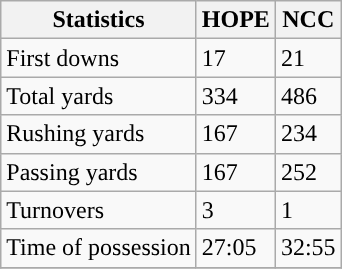<table class="wikitable">
<tr>
<th>Statistics</th>
<th>HOPE</th>
<th>NCC</th>
</tr>
<tr>
<td>First downs</td>
<td>17</td>
<td>21</td>
</tr>
<tr>
<td>Total yards</td>
<td>334</td>
<td>486</td>
</tr>
<tr>
<td>Rushing yards</td>
<td>167</td>
<td>234</td>
</tr>
<tr>
<td>Passing yards</td>
<td>167</td>
<td>252</td>
</tr>
<tr>
<td>Turnovers</td>
<td>3</td>
<td>1</td>
</tr>
<tr>
<td>Time of possession</td>
<td>27:05</td>
<td>32:55</td>
</tr>
<tr>
</tr>
</table>
